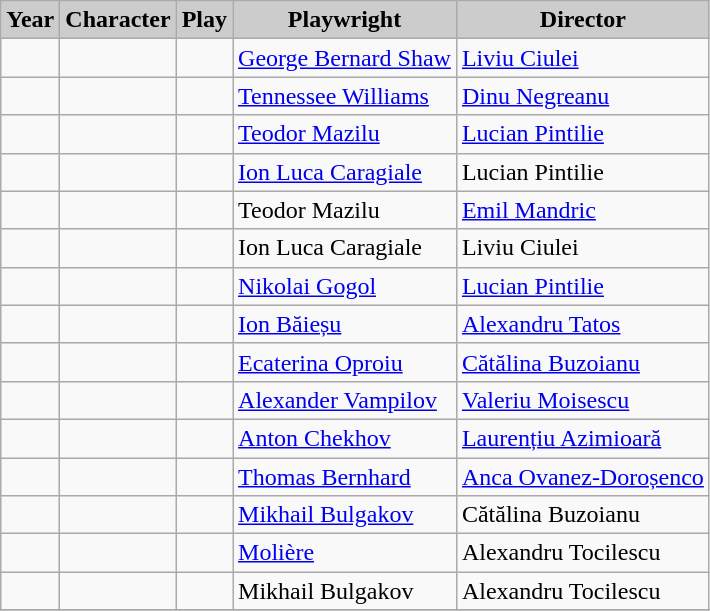<table class="wikitable">
<tr>
<th style="background: #CCCCCC;">Year</th>
<th style="background: #CCCCCC;">Character</th>
<th style="background: #CCCCCC;">Play</th>
<th style="background: #CCCCCC;">Playwright</th>
<th style="background: #CCCCCC;">Director</th>
</tr>
<tr>
<td></td>
<td></td>
<td></td>
<td><a href='#'>George Bernard Shaw</a></td>
<td><a href='#'>Liviu Ciulei</a></td>
</tr>
<tr>
<td></td>
<td></td>
<td></td>
<td><a href='#'>Tennessee Williams</a></td>
<td><a href='#'>Dinu Negreanu</a></td>
</tr>
<tr>
<td></td>
<td></td>
<td></td>
<td><a href='#'>Teodor Mazilu</a></td>
<td><a href='#'>Lucian Pintilie</a></td>
</tr>
<tr>
<td></td>
<td></td>
<td></td>
<td><a href='#'>Ion Luca Caragiale</a></td>
<td>Lucian Pintilie</td>
</tr>
<tr>
<td></td>
<td></td>
<td></td>
<td>Teodor Mazilu</td>
<td><a href='#'>Emil Mandric</a></td>
</tr>
<tr>
<td></td>
<td></td>
<td></td>
<td>Ion Luca Caragiale</td>
<td>Liviu Ciulei</td>
</tr>
<tr>
<td></td>
<td></td>
<td></td>
<td><a href='#'>Nikolai Gogol</a></td>
<td><a href='#'>Lucian Pintilie</a></td>
</tr>
<tr>
<td></td>
<td></td>
<td></td>
<td><a href='#'>Ion Băieșu</a></td>
<td><a href='#'>Alexandru Tatos</a></td>
</tr>
<tr>
<td></td>
<td></td>
<td></td>
<td><a href='#'>Ecaterina Oproiu</a></td>
<td><a href='#'>Cătălina Buzoianu</a></td>
</tr>
<tr>
<td></td>
<td></td>
<td></td>
<td><a href='#'>Alexander Vampilov</a></td>
<td><a href='#'>Valeriu Moisescu</a></td>
</tr>
<tr>
<td></td>
<td></td>
<td></td>
<td><a href='#'>Anton Chekhov</a></td>
<td><a href='#'>Laurențiu Azimioară</a></td>
</tr>
<tr>
<td></td>
<td></td>
<td></td>
<td><a href='#'>Thomas Bernhard</a></td>
<td><a href='#'>Anca Ovanez-Doroșenco</a></td>
</tr>
<tr>
<td></td>
<td></td>
<td></td>
<td><a href='#'>Mikhail Bulgakov</a></td>
<td>Cătălina Buzoianu</td>
</tr>
<tr>
<td></td>
<td></td>
<td></td>
<td><a href='#'>Molière</a></td>
<td>Alexandru Tocilescu</td>
</tr>
<tr>
<td></td>
<td></td>
<td></td>
<td>Mikhail Bulgakov</td>
<td>Alexandru Tocilescu</td>
</tr>
<tr>
</tr>
</table>
